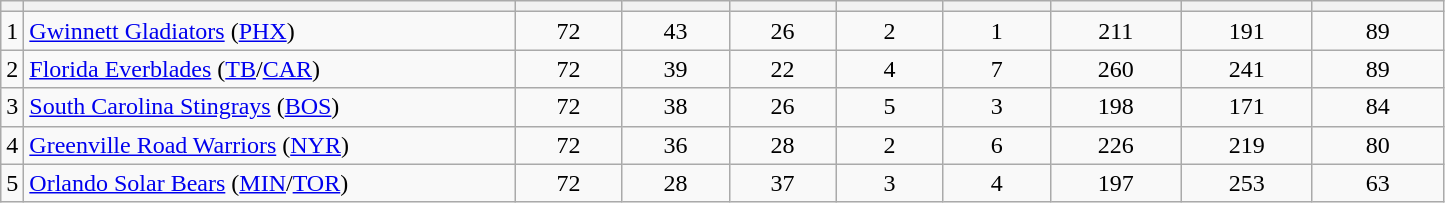<table border="0" cellspacing="0" cellpadding="0">
<tr>
<td colspan="2"><br><table class="wikitable sortable">
<tr>
<th style="width 5em;"></th>
<th style="width:20em;" class="unsortable"></th>
<th style="width:4em;" class="unsortable"></th>
<th style="width:4em;"></th>
<th style="width:4em;"></th>
<th style="width:4em;"></th>
<th style="width:4em;"></th>
<th style="width:5em;"></th>
<th style="width:5em;"></th>
<th style="width:5em;"></th>
</tr>
<tr style="text-align: center;">
<td>1</td>
<td align=left><a href='#'>Gwinnett Gladiators</a> (<a href='#'>PHX</a>)</td>
<td>72</td>
<td>43</td>
<td>26</td>
<td>2</td>
<td>1</td>
<td>211</td>
<td>191</td>
<td>89</td>
</tr>
<tr style="text-align: center;">
<td>2</td>
<td align=left><a href='#'>Florida Everblades</a> (<a href='#'>TB</a>/<a href='#'>CAR</a>)</td>
<td>72</td>
<td>39</td>
<td>22</td>
<td>4</td>
<td>7</td>
<td>260</td>
<td>241</td>
<td>89</td>
</tr>
<tr style="text-align: center;">
<td>3</td>
<td align=left><a href='#'>South Carolina Stingrays</a> (<a href='#'>BOS</a>)</td>
<td>72</td>
<td>38</td>
<td>26</td>
<td>5</td>
<td>3</td>
<td>198</td>
<td>171</td>
<td>84</td>
</tr>
<tr style="text-align: center;">
<td>4</td>
<td align=left><a href='#'>Greenville Road Warriors</a> (<a href='#'>NYR</a>)</td>
<td>72</td>
<td>36</td>
<td>28</td>
<td>2</td>
<td>6</td>
<td>226</td>
<td>219</td>
<td>80</td>
</tr>
<tr style="text-align: center;">
<td>5</td>
<td align=left><a href='#'>Orlando Solar Bears</a> (<a href='#'>MIN</a>/<a href='#'>TOR</a>)</td>
<td>72</td>
<td>28</td>
<td>37</td>
<td>3</td>
<td>4</td>
<td>197</td>
<td>253</td>
<td>63</td>
</tr>
</table>
</td>
</tr>
</table>
